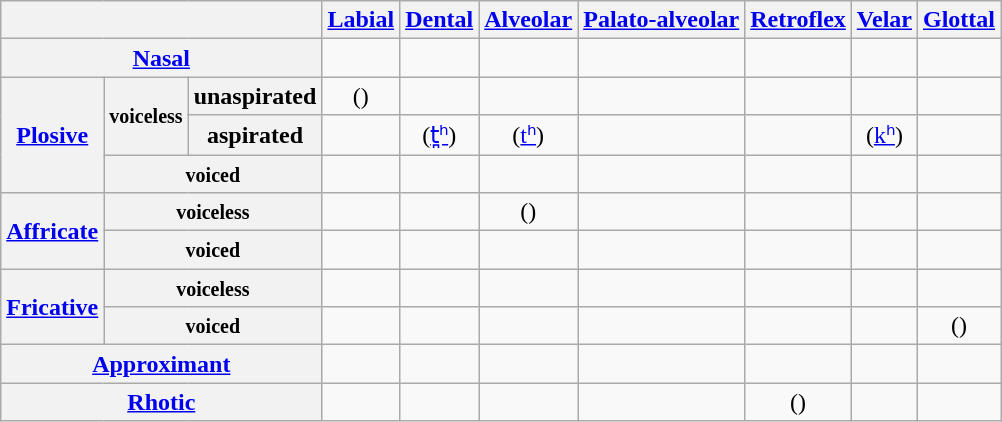<table class="wikitable" style="text-align: center;">
<tr>
<th colspan="3"></th>
<th><a href='#'>Labial</a></th>
<th><a href='#'>Dental</a></th>
<th><a href='#'>Alveolar</a></th>
<th><a href='#'>Palato-alveolar</a></th>
<th><a href='#'>Retroflex</a></th>
<th><a href='#'>Velar</a></th>
<th><a href='#'>Glottal</a></th>
</tr>
<tr>
<th colspan="3"><a href='#'>Nasal</a></th>
<td></td>
<td></td>
<td></td>
<td></td>
<td></td>
<td></td>
<td></td>
</tr>
<tr>
<th rowspan="3"><a href='#'>Plosive</a></th>
<th rowspan="2"><small>voiceless</small></th>
<th>unaspirated</th>
<td>()</td>
<td></td>
<td></td>
<td></td>
<td></td>
<td></td>
<td></td>
</tr>
<tr>
<th>aspirated</th>
<td></td>
<td>(<a href='#'>t̪ʰ</a>)</td>
<td>(<a href='#'>tʰ</a>)</td>
<td></td>
<td></td>
<td>(<a href='#'>kʰ</a>)</td>
<td></td>
</tr>
<tr>
<th colspan="2"><small>voiced</small></th>
<td></td>
<td></td>
<td></td>
<td></td>
<td></td>
<td></td>
<td></td>
</tr>
<tr>
<th rowspan="2"><a href='#'>Affricate</a></th>
<th colspan="2"><small>voiceless</small></th>
<td></td>
<td></td>
<td>()</td>
<td></td>
<td></td>
<td></td>
<td></td>
</tr>
<tr>
<th colspan="2"><small>voiced</small></th>
<td></td>
<td></td>
<td></td>
<td></td>
<td></td>
<td></td>
<td></td>
</tr>
<tr>
<th rowspan="2"><a href='#'>Fricative</a></th>
<th colspan="2"><small>voiceless</small></th>
<td></td>
<td></td>
<td></td>
<td></td>
<td></td>
<td></td>
<td></td>
</tr>
<tr>
<th colspan="2"><small>voiced</small></th>
<td></td>
<td></td>
<td></td>
<td></td>
<td></td>
<td></td>
<td>()</td>
</tr>
<tr>
<th colspan="3"><a href='#'>Approximant</a></th>
<td></td>
<td></td>
<td></td>
<td></td>
<td></td>
<td></td>
<td></td>
</tr>
<tr>
<th colspan="3"><a href='#'>Rhotic</a></th>
<td></td>
<td></td>
<td></td>
<td></td>
<td>()</td>
<td></td>
<td></td>
</tr>
</table>
